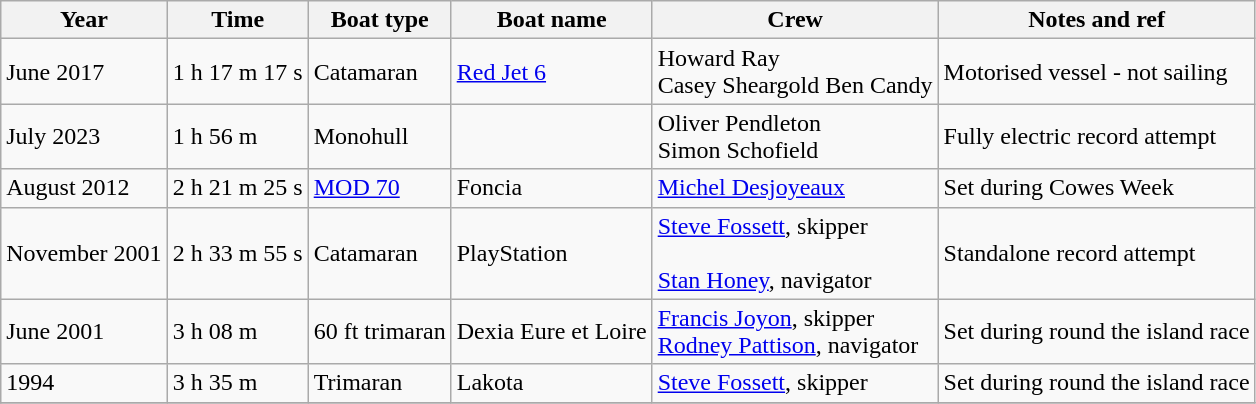<table class="wikitable">
<tr>
<th>Year</th>
<th>Time</th>
<th>Boat type</th>
<th>Boat name</th>
<th>Crew</th>
<th>Notes and ref</th>
</tr>
<tr>
<td>June 2017</td>
<td>1 h 17 m 17 s</td>
<td>Catamaran</td>
<td><a href='#'>Red Jet 6</a></td>
<td>Howard Ray<br>Casey Sheargold
Ben Candy</td>
<td>Motorised vessel - not sailing</td>
</tr>
<tr>
<td>July 2023</td>
<td>1 h 56 m</td>
<td>Monohull</td>
<td></td>
<td>Oliver Pendleton<br>Simon Schofield</td>
<td>Fully electric record attempt</td>
</tr>
<tr>
<td>August 2012</td>
<td>2 h 21 m 25 s</td>
<td><a href='#'>MOD 70</a></td>
<td>Foncia</td>
<td><a href='#'>Michel Desjoyeaux</a></td>
<td>Set during Cowes Week</td>
</tr>
<tr>
<td>November 2001</td>
<td>2 h 33 m 55 s</td>
<td>Catamaran</td>
<td>PlayStation</td>
<td><a href='#'>Steve Fossett</a>, skipper <br><br><a href='#'>Stan Honey</a>, navigator</td>
<td>Standalone record attempt</td>
</tr>
<tr>
<td>June 2001</td>
<td>3 h 08 m</td>
<td>60 ft trimaran</td>
<td>Dexia Eure et Loire</td>
<td><a href='#'>Francis Joyon</a>, skipper <br> <a href='#'>Rodney Pattison</a>, navigator</td>
<td>Set during round the island race</td>
</tr>
<tr>
<td>1994</td>
<td>3 h 35 m</td>
<td>Trimaran</td>
<td>Lakota</td>
<td><a href='#'>Steve Fossett</a>, skipper</td>
<td>Set during round the island race</td>
</tr>
<tr>
</tr>
</table>
